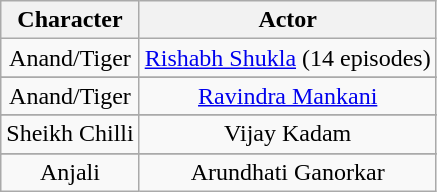<table class="wikitable" style="text-align:center">
<tr nbvnbvn>
<th>Character</th>
<th>Actor</th>
</tr>
<tr>
<td>Anand/Tiger</td>
<td><a href='#'>Rishabh Shukla</a> (14 episodes)</td>
</tr>
<tr nbvnbvn>
</tr>
<tr>
<td>Anand/Tiger</td>
<td><a href='#'>Ravindra Mankani</a></td>
</tr>
<tr nbvnbvn>
</tr>
<tr>
<td>Sheikh Chilli</td>
<td>Vijay Kadam</td>
</tr>
<tr nbvnbvn>
</tr>
<tr>
<td>Anjali</td>
<td>Arundhati Ganorkar</td>
</tr>
</table>
